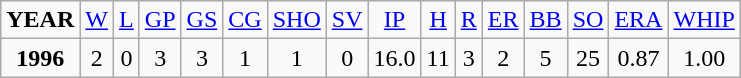<table class="wikitable">
<tr align=center>
<td><strong>YEAR</strong></td>
<td><a href='#'>W</a></td>
<td><a href='#'>L</a></td>
<td><a href='#'>GP</a></td>
<td><a href='#'>GS</a></td>
<td><a href='#'>CG</a></td>
<td><a href='#'>SHO</a></td>
<td><a href='#'>SV</a></td>
<td><a href='#'>IP</a></td>
<td><a href='#'>H</a></td>
<td><a href='#'>R</a></td>
<td><a href='#'>ER</a></td>
<td><a href='#'>BB</a></td>
<td><a href='#'>SO</a></td>
<td><a href='#'>ERA</a></td>
<td><a href='#'>WHIP</a></td>
</tr>
<tr align=center>
<td><strong>1996</strong></td>
<td>2</td>
<td>0</td>
<td>3</td>
<td>3</td>
<td>1</td>
<td>1</td>
<td>0</td>
<td>16.0</td>
<td>11</td>
<td>3</td>
<td>2</td>
<td>5</td>
<td>25</td>
<td>0.87</td>
<td>1.00</td>
</tr>
</table>
